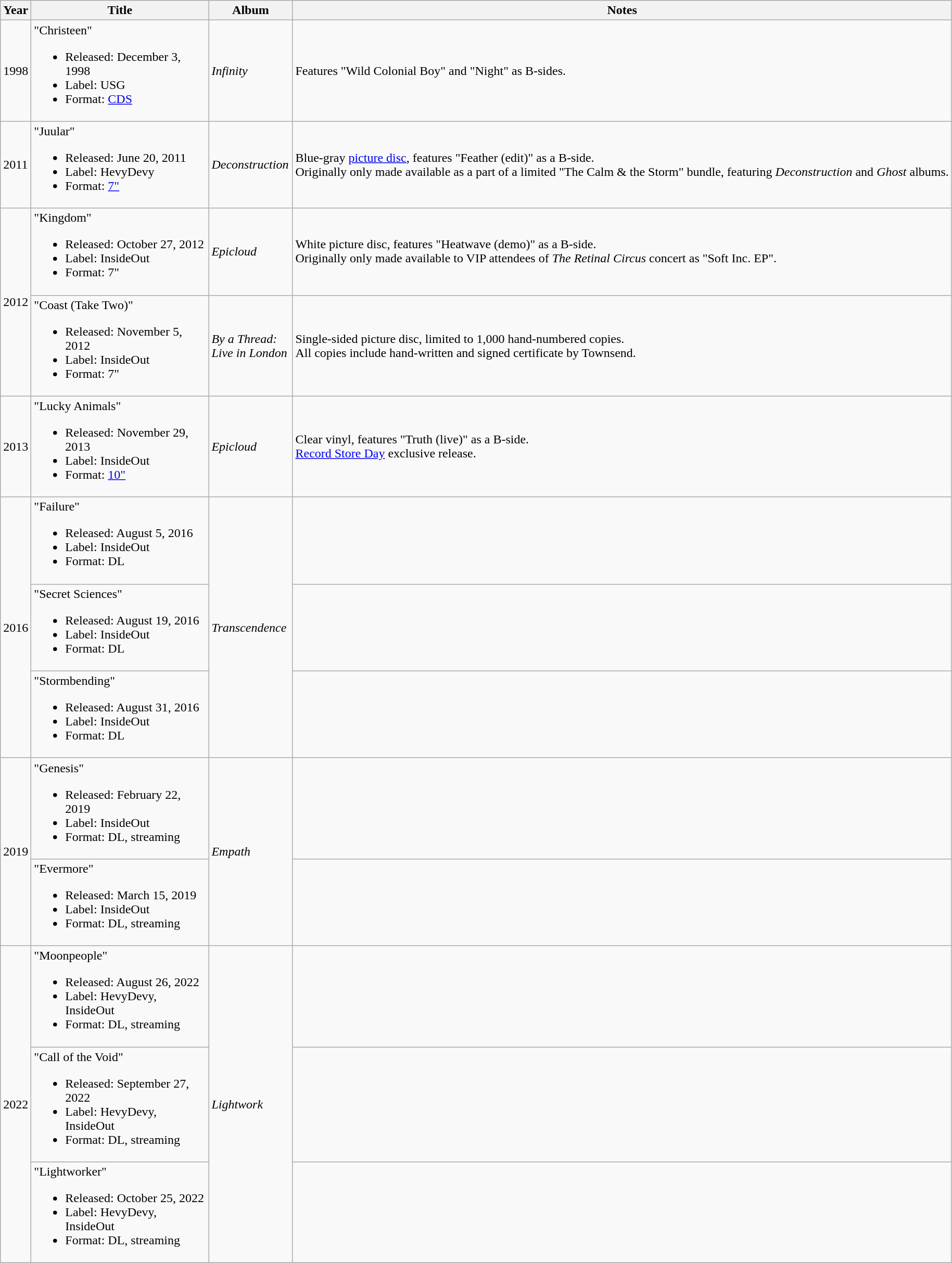<table class="wikitable">
<tr>
<th>Year</th>
<th style="width:220px;">Title</th>
<th style="width:100px;">Album</th>
<th>Notes</th>
</tr>
<tr>
<td>1998</td>
<td>"Christeen"<br><ul><li>Released: December 3, 1998</li><li>Label: USG</li><li>Format: <a href='#'>CDS</a></li></ul></td>
<td><em>Infinity</em></td>
<td>Features "Wild Colonial Boy" and "Night" as B-sides.</td>
</tr>
<tr>
<td>2011</td>
<td>"Juular"<br><ul><li>Released: June 20, 2011</li><li>Label: HevyDevy</li><li>Format: <a href='#'>7"</a></li></ul></td>
<td><em>Deconstruction</em></td>
<td>Blue-gray <a href='#'>picture disc</a>, features "Feather (edit)" as a B-side.<br>Originally only made available as a part of a limited "The Calm & the Storm" bundle, featuring <em>Deconstruction</em> and <em>Ghost</em> albums.</td>
</tr>
<tr>
<td rowspan="2">2012</td>
<td>"Kingdom"<br><ul><li>Released: October 27, 2012</li><li>Label: InsideOut</li><li>Format: 7"</li></ul></td>
<td><em>Epicloud</em></td>
<td>White picture disc, features "Heatwave (demo)" as a B-side.<br>Originally only made available to VIP attendees of <em>The Retinal Circus</em> concert as "Soft Inc. EP".</td>
</tr>
<tr>
<td>"Coast (Take Two)"<br><ul><li>Released: November 5, 2012</li><li>Label: InsideOut</li><li>Format: 7"</li></ul></td>
<td><em>By a Thread: Live in London</em></td>
<td>Single-sided picture disc, limited to 1,000 hand-numbered copies.<br>All copies include hand-written and signed certificate by Townsend.</td>
</tr>
<tr>
<td>2013</td>
<td>"Lucky Animals"<br><ul><li>Released: November 29, 2013</li><li>Label: InsideOut</li><li>Format: <a href='#'>10"</a></li></ul></td>
<td><em>Epicloud</em></td>
<td>Clear vinyl, features  "Truth (live)" as a B-side.<br> <a href='#'>Record Store Day</a> exclusive release.</td>
</tr>
<tr>
<td rowspan="3">2016</td>
<td>"Failure"<br><ul><li>Released: August 5, 2016</li><li>Label: InsideOut</li><li>Format: DL</li></ul></td>
<td rowspan="3"><em>Transcendence</em></td>
<td></td>
</tr>
<tr>
<td>"Secret Sciences"<br><ul><li>Released: August 19, 2016</li><li>Label: InsideOut</li><li>Format: DL</li></ul></td>
<td></td>
</tr>
<tr>
<td>"Stormbending"<br><ul><li>Released: August 31, 2016</li><li>Label: InsideOut</li><li>Format: DL</li></ul></td>
<td></td>
</tr>
<tr>
<td rowspan="2">2019</td>
<td>"Genesis"<br><ul><li>Released: February 22, 2019</li><li>Label: InsideOut</li><li>Format: DL, streaming</li></ul></td>
<td rowspan="2"><em>Empath</em></td>
<td></td>
</tr>
<tr>
<td>"Evermore"<br><ul><li>Released: March 15, 2019</li><li>Label: InsideOut</li><li>Format: DL, streaming</li></ul></td>
<td></td>
</tr>
<tr>
<td rowspan=3>2022</td>
<td>"Moonpeople"<br><ul><li>Released: August 26, 2022</li><li>Label: HevyDevy, InsideOut</li><li>Format: DL, streaming</li></ul></td>
<td rowspan=3><em>Lightwork</em></td>
</tr>
<tr>
<td>"Call of the Void"<br><ul><li>Released: September 27, 2022</li><li>Label: HevyDevy, InsideOut</li><li>Format: DL, streaming</li></ul></td>
<td></td>
</tr>
<tr>
<td>"Lightworker"<br><ul><li>Released: October 25, 2022</li><li>Label: HevyDevy, InsideOut</li><li>Format: DL, streaming</li></ul></td>
<td></td>
</tr>
</table>
